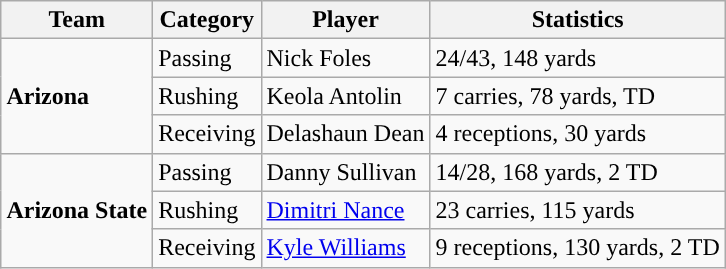<table class="wikitable" style="float: right;">
<tr>
<th>Team</th>
<th>Category</th>
<th>Player</th>
<th>Statistics</th>
</tr>
<tr>
<td rowspan=3><strong>Arizona</strong></td>
<td>Passing</td>
<td>Nick Foles</td>
<td>24/43, 148 yards</td>
</tr>
<tr>
<td>Rushing</td>
<td>Keola Antolin</td>
<td>7 carries, 78 yards, TD</td>
</tr>
<tr>
<td>Receiving</td>
<td>Delashaun Dean</td>
<td>4 receptions, 30 yards</td>
</tr>
<tr>
<td rowspan=3><strong>Arizona State</strong></td>
<td>Passing</td>
<td>Danny Sullivan</td>
<td>14/28, 168 yards, 2 TD</td>
</tr>
<tr>
<td>Rushing</td>
<td><a href='#'>Dimitri Nance</a></td>
<td>23 carries, 115 yards</td>
</tr>
<tr>
<td>Receiving</td>
<td><a href='#'>Kyle Williams</a></td>
<td>9 receptions, 130 yards, 2 TD</td>
</tr>
</table>
